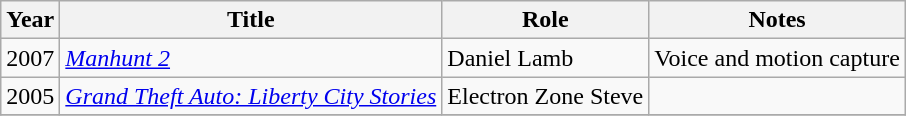<table class="wikitable">
<tr>
<th>Year</th>
<th>Title</th>
<th>Role</th>
<th>Notes</th>
</tr>
<tr>
<td>2007</td>
<td><em><a href='#'>Manhunt 2</a></em></td>
<td>Daniel Lamb</td>
<td>Voice and motion capture</td>
</tr>
<tr>
<td>2005</td>
<td><em><a href='#'>Grand Theft Auto: Liberty City Stories</a></em></td>
<td>Electron Zone Steve</td>
<td></td>
</tr>
<tr>
</tr>
</table>
